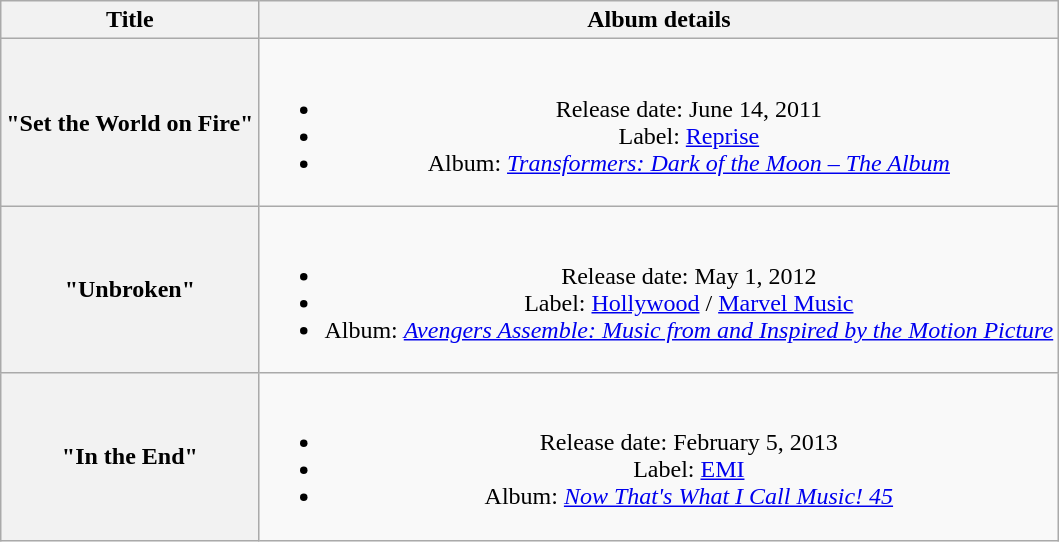<table class="wikitable plainrowheaders" style="text-align:center;">
<tr>
<th>Title</th>
<th>Album details</th>
</tr>
<tr>
<th scope="row">"Set the World on Fire"</th>
<td><br><ul><li>Release date: June 14, 2011</li><li>Label: <a href='#'>Reprise</a></li><li>Album: <em><a href='#'>Transformers: Dark of the Moon – The Album</a></em></li></ul></td>
</tr>
<tr>
<th scope="row">"Unbroken"</th>
<td><br><ul><li>Release date: May 1, 2012</li><li>Label: <a href='#'>Hollywood</a> / <a href='#'>Marvel Music</a></li><li>Album: <em><a href='#'>Avengers Assemble: Music from and Inspired by the Motion Picture</a></em></li></ul></td>
</tr>
<tr>
<th scope="row">"In the End"</th>
<td><br><ul><li>Release date: February 5, 2013</li><li>Label: <a href='#'>EMI</a></li><li>Album: <em><a href='#'>Now That's What I Call Music! 45</a></em></li></ul></td>
</tr>
</table>
